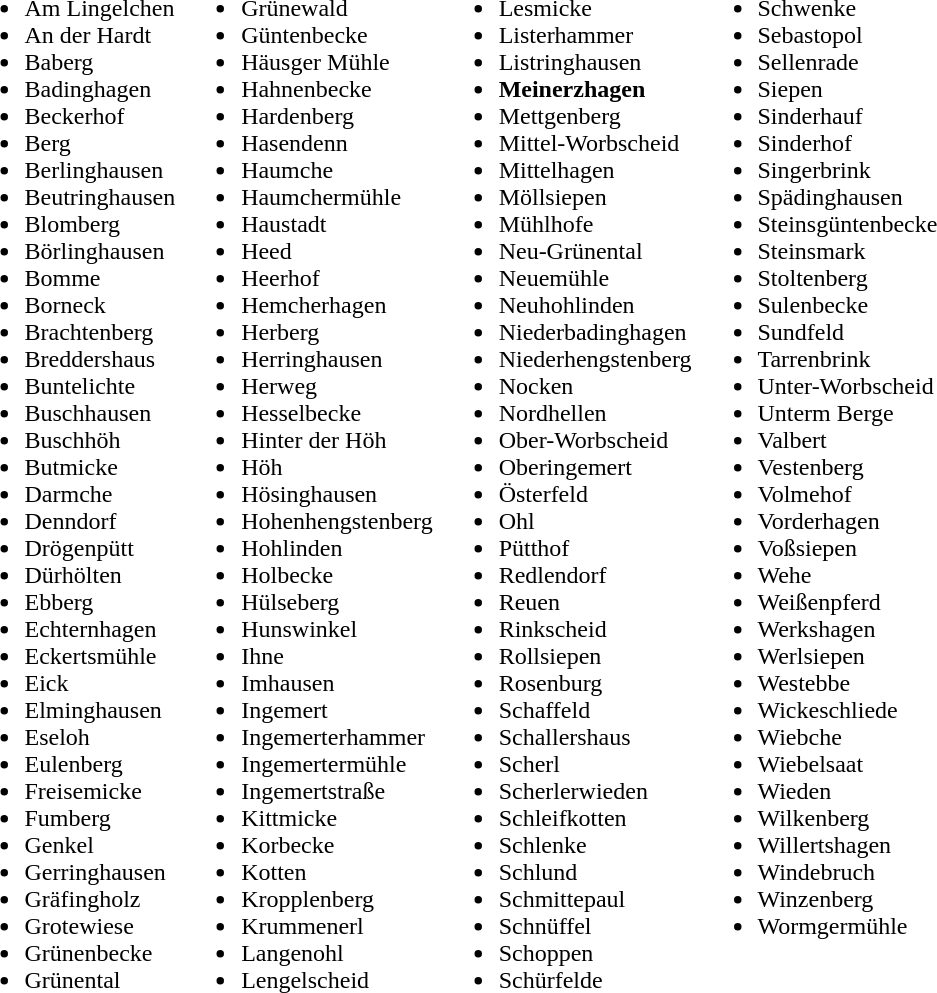<table>
<tr>
<td valign=top><br><ul><li>Am Lingelchen</li><li>An der Hardt</li><li>Baberg</li><li>Badinghagen</li><li>Beckerhof</li><li>Berg</li><li>Berlinghausen</li><li>Beutringhausen</li><li>Blomberg</li><li>Börlinghausen</li><li>Bomme</li><li>Borneck</li><li>Brachtenberg</li><li>Breddershaus</li><li>Buntelichte</li><li>Buschhausen</li><li>Buschhöh</li><li>Butmicke</li><li>Darmche</li><li>Denndorf</li><li>Drögenpütt</li><li>Dürhölten</li><li>Ebberg</li><li>Echternhagen</li><li>Eckertsmühle</li><li>Eick</li><li>Elminghausen</li><li>Eseloh</li><li>Eulenberg</li><li>Freisemicke</li><li>Fumberg</li><li>Genkel</li><li>Gerringhausen</li><li>Gräfingholz</li><li>Grotewiese</li><li>Grünenbecke</li><li>Grünental</li></ul></td>
<td valign=top><br><ul><li>Grünewald</li><li>Güntenbecke</li><li>Häusger Mühle</li><li>Hahnenbecke</li><li>Hardenberg</li><li>Hasendenn</li><li>Haumche</li><li>Haumchermühle</li><li>Haustadt</li><li>Heed</li><li>Heerhof</li><li>Hemcherhagen</li><li>Herberg</li><li>Herringhausen</li><li>Herweg</li><li>Hesselbecke</li><li>Hinter der Höh</li><li>Höh</li><li>Hösinghausen</li><li>Hohenhengstenberg</li><li>Hohlinden</li><li>Holbecke</li><li>Hülseberg</li><li>Hunswinkel</li><li>Ihne</li><li>Imhausen</li><li>Ingemert</li><li>Ingemerterhammer</li><li>Ingemertermühle</li><li>Ingemertstraße</li><li>Kittmicke</li><li>Korbecke</li><li>Kotten</li><li>Kropplenberg</li><li>Krummenerl</li><li>Langenohl</li><li>Lengelscheid</li></ul></td>
<td valign=top><br><ul><li>Lesmicke</li><li>Listerhammer</li><li>Listringhausen</li><li><strong>Meinerzhagen</strong></li><li>Mettgenberg</li><li>Mittel-Worbscheid</li><li>Mittelhagen</li><li>Möllsiepen</li><li>Mühlhofe</li><li>Neu-Grünental</li><li>Neuemühle</li><li>Neuhohlinden</li><li>Niederbadinghagen</li><li>Niederhengstenberg</li><li>Nocken</li><li>Nordhellen</li><li>Ober-Worbscheid</li><li>Oberingemert</li><li>Österfeld</li><li>Ohl</li><li>Pütthof</li><li>Redlendorf</li><li>Reuen</li><li>Rinkscheid</li><li>Rollsiepen</li><li>Rosenburg</li><li>Schaffeld</li><li>Schallershaus</li><li>Scherl</li><li>Scherlerwieden</li><li>Schleifkotten</li><li>Schlenke</li><li>Schlund</li><li>Schmittepaul</li><li>Schnüffel</li><li>Schoppen</li><li>Schürfelde</li></ul></td>
<td valign=top><br><ul><li>Schwenke</li><li>Sebastopol</li><li>Sellenrade</li><li>Siepen</li><li>Sinderhauf</li><li>Sinderhof</li><li>Singerbrink</li><li>Spädinghausen</li><li>Steinsgüntenbecke</li><li>Steinsmark</li><li>Stoltenberg</li><li>Sulenbecke</li><li>Sundfeld</li><li>Tarrenbrink</li><li>Unter-Worbscheid</li><li>Unterm Berge</li><li>Valbert</li><li>Vestenberg</li><li>Volmehof</li><li>Vorderhagen</li><li>Voßsiepen</li><li>Wehe</li><li>Weißenpferd</li><li>Werkshagen</li><li>Werlsiepen</li><li>Westebbe</li><li>Wickeschliede</li><li>Wiebche</li><li>Wiebelsaat</li><li>Wieden</li><li>Wilkenberg</li><li>Willertshagen</li><li>Windebruch</li><li>Winzenberg</li><li>Wormgermühle</li></ul></td>
</tr>
</table>
